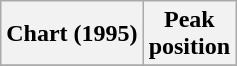<table class="wikitable plainrowheaders">
<tr>
<th>Chart (1995)</th>
<th>Peak<br>position</th>
</tr>
<tr>
</tr>
</table>
